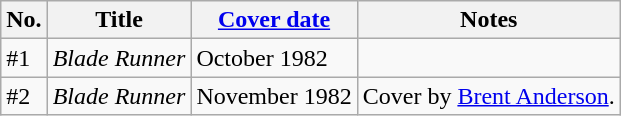<table class="wikitable">
<tr>
<th>No.</th>
<th>Title</th>
<th><a href='#'>Cover date</a></th>
<th>Notes</th>
</tr>
<tr>
<td>#1</td>
<td><em>Blade Runner</em></td>
<td>October 1982</td>
<td></td>
</tr>
<tr>
<td>#2</td>
<td><em>Blade Runner</em></td>
<td>November 1982</td>
<td>Cover by <a href='#'>Brent Anderson</a>.</td>
</tr>
</table>
